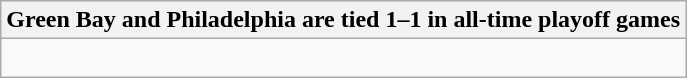<table class="wikitable collapsible collapsed">
<tr>
<th>Green Bay and Philadelphia are tied 1–1 in all-time playoff games</th>
</tr>
<tr>
<td><br>
</td>
</tr>
</table>
